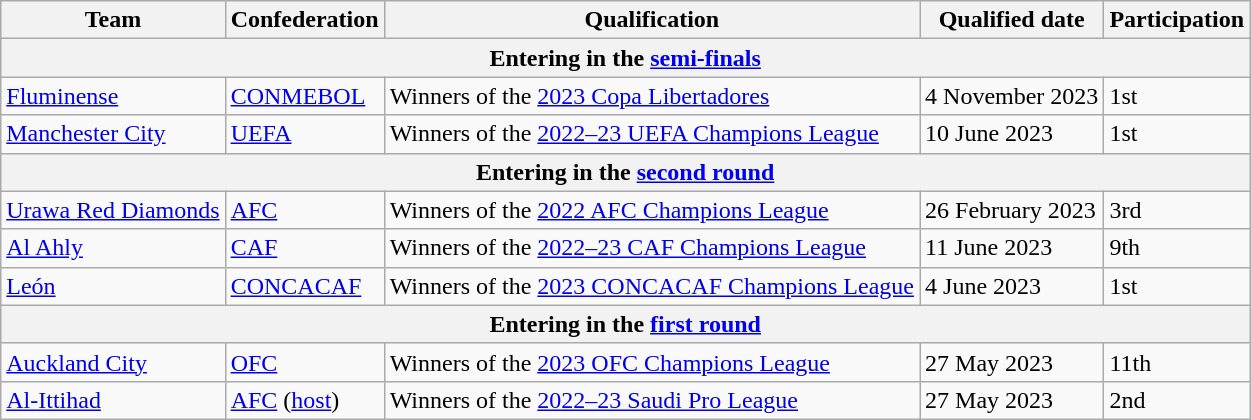<table class="wikitable">
<tr>
<th>Team</th>
<th>Confederation</th>
<th>Qualification</th>
<th>Qualified date</th>
<th>Participation</th>
</tr>
<tr>
<th colspan=5>Entering in the <a href='#'>semi-finals</a></th>
</tr>
<tr>
<td> <a href='#'>Fluminense</a></td>
<td><a href='#'>CONMEBOL</a></td>
<td>Winners of the <a href='#'>2023 Copa Libertadores</a></td>
<td>4 November 2023</td>
<td>1st</td>
</tr>
<tr>
<td> <a href='#'>Manchester City</a></td>
<td><a href='#'>UEFA</a></td>
<td>Winners of the <a href='#'>2022–23 UEFA Champions League</a></td>
<td>10 June 2023</td>
<td>1st</td>
</tr>
<tr>
<th colspan=5>Entering in the <a href='#'>second round</a></th>
</tr>
<tr>
<td> <a href='#'>Urawa Red Diamonds</a></td>
<td><a href='#'>AFC</a></td>
<td>Winners of the <a href='#'>2022 AFC Champions League</a></td>
<td>26 February 2023</td>
<td>3rd </td>
</tr>
<tr>
<td> <a href='#'>Al Ahly</a></td>
<td><a href='#'>CAF</a></td>
<td>Winners of the <a href='#'>2022–23 CAF Champions League</a></td>
<td>11 June 2023</td>
<td>9th </td>
</tr>
<tr>
<td> <a href='#'>León</a></td>
<td><a href='#'>CONCACAF</a></td>
<td>Winners of the <a href='#'>2023 CONCACAF Champions League</a></td>
<td>4 June 2023</td>
<td>1st</td>
</tr>
<tr>
<th colspan=5>Entering in the <a href='#'>first round</a></th>
</tr>
<tr>
<td> <a href='#'>Auckland City</a></td>
<td><a href='#'>OFC</a></td>
<td>Winners of the <a href='#'>2023 OFC Champions League</a></td>
<td>27 May 2023</td>
<td>11th </td>
</tr>
<tr>
<td> <a href='#'>Al-Ittihad</a></td>
<td><a href='#'>AFC</a> (<a href='#'>host</a>)</td>
<td>Winners of the <a href='#'>2022–23 Saudi Pro League</a></td>
<td>27 May 2023</td>
<td>2nd </td>
</tr>
</table>
